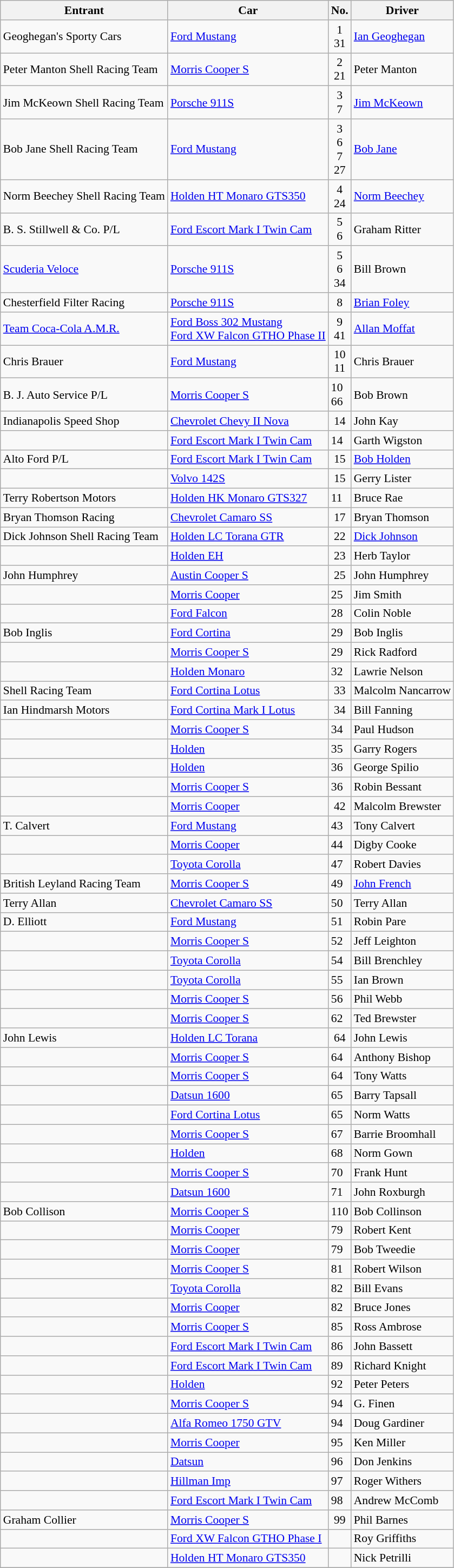<table class="wikitable" style="font-size: 90%">
<tr>
<th>Entrant</th>
<th>Car</th>
<th>No.</th>
<th>Driver</th>
</tr>
<tr>
<td>Geoghegan's Sporty Cars</td>
<td><a href='#'>Ford Mustang</a></td>
<td align="center">1<br>31</td>
<td> <a href='#'>Ian Geoghegan</a></td>
</tr>
<tr>
<td>Peter Manton Shell Racing Team</td>
<td><a href='#'>Morris Cooper S</a></td>
<td align="center">2<br>21</td>
<td> Peter Manton</td>
</tr>
<tr>
<td>Jim McKeown Shell Racing Team</td>
<td><a href='#'>Porsche 911S</a></td>
<td align="center">3<br>7</td>
<td> <a href='#'>Jim McKeown</a></td>
</tr>
<tr>
<td>Bob Jane Shell Racing Team</td>
<td><a href='#'>Ford Mustang</a></td>
<td align="center">3<br>6<br>7<br>27</td>
<td> <a href='#'>Bob Jane</a></td>
</tr>
<tr>
<td>Norm Beechey Shell Racing Team</td>
<td><a href='#'>Holden HT Monaro GTS350</a></td>
<td align="center">4<br>24</td>
<td> <a href='#'>Norm Beechey</a></td>
</tr>
<tr>
<td>B. S. Stillwell & Co. P/L</td>
<td><a href='#'>Ford Escort Mark I Twin Cam</a></td>
<td align="center">5 <br> 6</td>
<td> Graham Ritter</td>
</tr>
<tr>
<td><a href='#'>Scuderia Veloce</a></td>
<td><a href='#'>Porsche 911S</a></td>
<td align="center">5<br>6<br>34</td>
<td> Bill Brown</td>
</tr>
<tr>
<td>Chesterfield Filter Racing</td>
<td><a href='#'>Porsche 911S</a></td>
<td align="center">8</td>
<td> <a href='#'>Brian Foley</a></td>
</tr>
<tr>
<td><a href='#'>Team Coca-Cola A.M.R.</a></td>
<td><a href='#'>Ford Boss 302 Mustang</a><br><a href='#'>Ford XW Falcon GTHO Phase II</a></td>
<td align="center">9<br>41</td>
<td> <a href='#'>Allan Moffat</a></td>
</tr>
<tr>
<td>Chris Brauer</td>
<td><a href='#'>Ford Mustang</a></td>
<td align="center">10<br>11</td>
<td> Chris Brauer</td>
</tr>
<tr>
<td>B. J. Auto Service P/L</td>
<td><a href='#'>Morris Cooper S</a></td>
<td>10 <br> 66</td>
<td> Bob Brown</td>
</tr>
<tr>
<td>Indianapolis Speed Shop</td>
<td><a href='#'>Chevrolet Chevy II Nova</a></td>
<td align="center">14</td>
<td> John Kay</td>
</tr>
<tr>
<td></td>
<td><a href='#'>Ford Escort Mark I Twin Cam</a></td>
<td>14</td>
<td> Garth Wigston</td>
</tr>
<tr>
<td>Alto Ford P/L</td>
<td><a href='#'>Ford Escort Mark I Twin Cam</a></td>
<td align="center">15</td>
<td> <a href='#'>Bob Holden</a></td>
</tr>
<tr>
<td></td>
<td><a href='#'>Volvo 142S</a></td>
<td align="center">15</td>
<td> Gerry Lister</td>
</tr>
<tr>
<td>Terry Robertson Motors</td>
<td><a href='#'>Holden HK Monaro GTS327</a></td>
<td>11</td>
<td> Bruce Rae</td>
</tr>
<tr>
<td>Bryan Thomson Racing</td>
<td><a href='#'>Chevrolet Camaro SS</a></td>
<td align="center">17</td>
<td> Bryan Thomson</td>
</tr>
<tr>
<td>Dick Johnson Shell Racing Team</td>
<td><a href='#'>Holden LC Torana GTR</a></td>
<td align="center">22</td>
<td> <a href='#'>Dick Johnson</a></td>
</tr>
<tr>
<td></td>
<td><a href='#'>Holden EH</a></td>
<td align="center">23</td>
<td> Herb Taylor</td>
</tr>
<tr>
<td>John Humphrey</td>
<td><a href='#'>Austin Cooper S</a></td>
<td align="center">25</td>
<td> John Humphrey</td>
</tr>
<tr>
<td></td>
<td><a href='#'>Morris Cooper</a></td>
<td>25</td>
<td> Jim Smith</td>
</tr>
<tr>
<td></td>
<td><a href='#'>Ford Falcon</a></td>
<td>28</td>
<td> Colin Noble</td>
</tr>
<tr>
<td>Bob Inglis</td>
<td><a href='#'>Ford Cortina</a></td>
<td>29</td>
<td> Bob Inglis</td>
</tr>
<tr>
<td></td>
<td><a href='#'>Morris Cooper S</a></td>
<td>29</td>
<td> Rick Radford</td>
</tr>
<tr>
<td></td>
<td><a href='#'>Holden Monaro</a></td>
<td>32</td>
<td> Lawrie Nelson</td>
</tr>
<tr>
<td>Shell Racing Team</td>
<td><a href='#'>Ford Cortina Lotus</a></td>
<td align="center">33</td>
<td> Malcolm Nancarrow</td>
</tr>
<tr>
<td>Ian Hindmarsh Motors</td>
<td><a href='#'>Ford Cortina Mark I Lotus</a></td>
<td align="center">34</td>
<td> Bill Fanning</td>
</tr>
<tr>
<td></td>
<td><a href='#'>Morris Cooper S</a></td>
<td>34</td>
<td> Paul Hudson</td>
</tr>
<tr>
<td></td>
<td><a href='#'>Holden</a></td>
<td>35</td>
<td> Garry Rogers</td>
</tr>
<tr>
<td></td>
<td><a href='#'>Holden</a></td>
<td>36</td>
<td> George Spilio</td>
</tr>
<tr>
<td></td>
<td><a href='#'>Morris Cooper S</a></td>
<td>36</td>
<td> Robin Bessant</td>
</tr>
<tr>
<td></td>
<td><a href='#'>Morris Cooper</a></td>
<td align="center">42</td>
<td> Malcolm Brewster</td>
</tr>
<tr>
<td>T. Calvert</td>
<td><a href='#'>Ford Mustang</a></td>
<td>43</td>
<td> Tony Calvert</td>
</tr>
<tr>
<td></td>
<td><a href='#'>Morris Cooper</a></td>
<td>44</td>
<td> Digby Cooke</td>
</tr>
<tr>
<td></td>
<td><a href='#'>Toyota Corolla</a></td>
<td>47</td>
<td> Robert Davies</td>
</tr>
<tr>
<td>British Leyland Racing Team</td>
<td><a href='#'>Morris Cooper S</a></td>
<td>49</td>
<td> <a href='#'>John French</a></td>
</tr>
<tr>
<td>Terry Allan</td>
<td><a href='#'>Chevrolet Camaro SS</a></td>
<td>50</td>
<td> Terry Allan</td>
</tr>
<tr>
<td>D. Elliott</td>
<td><a href='#'>Ford Mustang</a></td>
<td>51</td>
<td> Robin Pare</td>
</tr>
<tr>
<td></td>
<td><a href='#'>Morris Cooper S</a></td>
<td>52</td>
<td> Jeff Leighton</td>
</tr>
<tr>
<td></td>
<td><a href='#'>Toyota Corolla</a></td>
<td>54</td>
<td> Bill Brenchley</td>
</tr>
<tr>
<td></td>
<td><a href='#'>Toyota Corolla</a></td>
<td>55</td>
<td> Ian Brown</td>
</tr>
<tr>
<td></td>
<td><a href='#'>Morris Cooper S</a></td>
<td>56</td>
<td> Phil Webb</td>
</tr>
<tr>
<td></td>
<td><a href='#'>Morris Cooper S</a></td>
<td>62</td>
<td> Ted Brewster</td>
</tr>
<tr>
<td>John Lewis</td>
<td><a href='#'>Holden LC Torana</a></td>
<td align="center">64</td>
<td> John Lewis</td>
</tr>
<tr>
<td></td>
<td><a href='#'>Morris Cooper S</a></td>
<td>64</td>
<td> Anthony Bishop</td>
</tr>
<tr>
<td></td>
<td><a href='#'>Morris Cooper S</a></td>
<td>64</td>
<td> Tony Watts</td>
</tr>
<tr>
<td></td>
<td><a href='#'>Datsun 1600</a></td>
<td>65</td>
<td> Barry Tapsall</td>
</tr>
<tr>
<td></td>
<td><a href='#'>Ford Cortina Lotus</a></td>
<td>65</td>
<td> Norm Watts</td>
</tr>
<tr>
<td></td>
<td><a href='#'>Morris Cooper S</a></td>
<td>67</td>
<td> Barrie Broomhall</td>
</tr>
<tr>
<td></td>
<td><a href='#'>Holden</a></td>
<td>68</td>
<td> Norm Gown</td>
</tr>
<tr>
<td></td>
<td><a href='#'>Morris Cooper S</a></td>
<td>70</td>
<td> Frank Hunt</td>
</tr>
<tr>
<td></td>
<td><a href='#'>Datsun 1600</a></td>
<td>71</td>
<td> John Roxburgh</td>
</tr>
<tr>
<td>Bob Collison</td>
<td><a href='#'>Morris Cooper S</a></td>
<td>110</td>
<td> Bob Collinson</td>
</tr>
<tr>
<td></td>
<td><a href='#'>Morris Cooper</a></td>
<td>79</td>
<td> Robert Kent</td>
</tr>
<tr>
<td></td>
<td><a href='#'>Morris Cooper</a></td>
<td>79</td>
<td> Bob Tweedie</td>
</tr>
<tr>
<td></td>
<td><a href='#'>Morris Cooper S</a></td>
<td>81</td>
<td> Robert Wilson</td>
</tr>
<tr>
<td></td>
<td><a href='#'>Toyota Corolla</a></td>
<td>82</td>
<td> Bill Evans</td>
</tr>
<tr>
<td></td>
<td><a href='#'>Morris Cooper</a></td>
<td>82</td>
<td> Bruce Jones</td>
</tr>
<tr>
<td></td>
<td><a href='#'>Morris Cooper S</a></td>
<td>85</td>
<td> Ross Ambrose</td>
</tr>
<tr>
<td></td>
<td><a href='#'>Ford Escort Mark I Twin Cam</a></td>
<td>86</td>
<td> John Bassett</td>
</tr>
<tr>
<td></td>
<td><a href='#'>Ford Escort Mark I Twin Cam</a></td>
<td>89</td>
<td> Richard Knight</td>
</tr>
<tr>
<td></td>
<td><a href='#'>Holden</a></td>
<td>92</td>
<td> Peter Peters</td>
</tr>
<tr>
<td></td>
<td><a href='#'>Morris Cooper S</a></td>
<td>94</td>
<td> G. Finen</td>
</tr>
<tr>
<td></td>
<td><a href='#'>Alfa Romeo 1750 GTV</a></td>
<td>94</td>
<td> Doug Gardiner</td>
</tr>
<tr>
<td></td>
<td><a href='#'>Morris Cooper</a></td>
<td>95</td>
<td> Ken Miller</td>
</tr>
<tr>
<td></td>
<td><a href='#'>Datsun</a></td>
<td>96</td>
<td> Don Jenkins</td>
</tr>
<tr>
<td></td>
<td><a href='#'>Hillman Imp</a></td>
<td>97</td>
<td> Roger Withers</td>
</tr>
<tr>
<td></td>
<td><a href='#'>Ford Escort Mark I Twin Cam</a></td>
<td>98</td>
<td> Andrew McComb</td>
</tr>
<tr>
<td>Graham Collier</td>
<td><a href='#'>Morris Cooper S</a></td>
<td align="center">99</td>
<td> Phil Barnes</td>
</tr>
<tr>
<td></td>
<td><a href='#'>Ford XW Falcon GTHO Phase I</a></td>
<td></td>
<td> Roy Griffiths</td>
</tr>
<tr>
<td></td>
<td><a href='#'>Holden HT Monaro GTS350</a></td>
<td></td>
<td> Nick Petrilli</td>
</tr>
<tr>
</tr>
</table>
